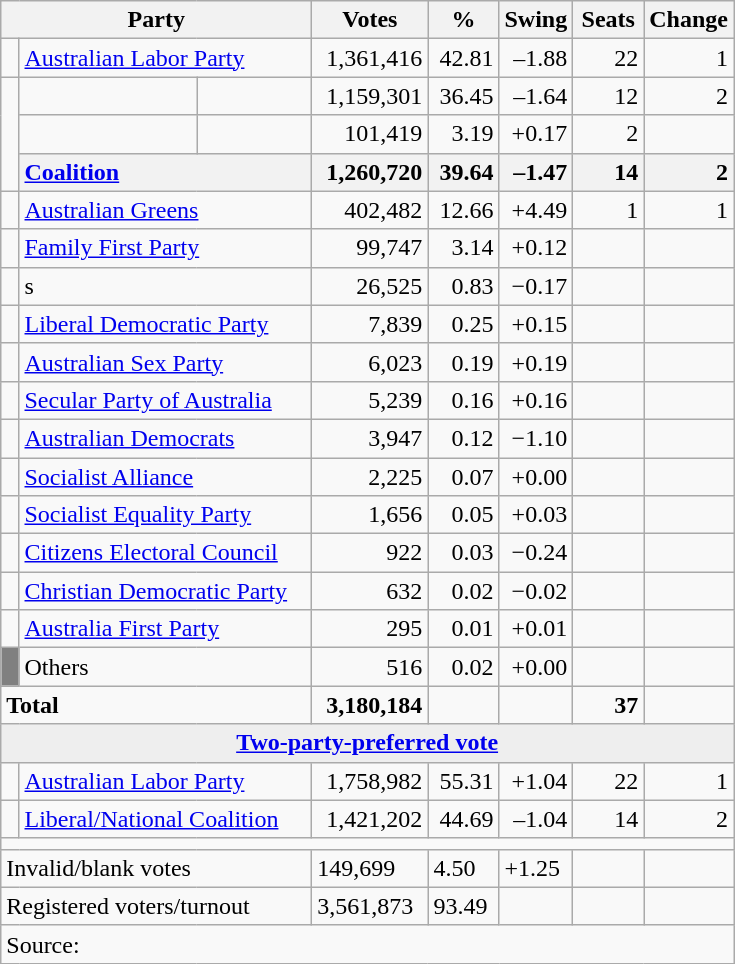<table class="wikitable">
<tr>
<th style="width:200px" colspan=3><strong>Party</strong></th>
<th style="width:70px; text-align:center;"><strong>Votes</strong></th>
<th style="width:40px; text-align:center;"><strong>%</strong></th>
<th style="width:40px; text-align:center;"><strong>Swing</strong></th>
<th style="width:40px; text-align:center;"><strong>Seats</strong></th>
<th style="width:40px; text-align:center;"><strong>Change</strong></th>
</tr>
<tr>
<td> </td>
<td colspan=2><a href='#'>Australian Labor Party</a></td>
<td align=right>1,361,416</td>
<td align=right>42.81</td>
<td align=right>–1.88</td>
<td align=right>22</td>
<td align=right> 1</td>
</tr>
<tr>
<td rowspan="3"> </td>
<td> </td>
<td></td>
<td align="right">1,159,301</td>
<td align="right">36.45</td>
<td align="right">–1.64</td>
<td align="right">12</td>
<td align="right"> 2</td>
</tr>
<tr>
<td> </td>
<td></td>
<td align="right">101,419</td>
<td align="right">3.19</td>
<td align="right">+0.17</td>
<td align="right">2</td>
<td align="right"></td>
</tr>
<tr>
<th colspan="2" style="text-align:left;"><a href='#'>Coalition</a></th>
<th style="text-align:right;">1,260,720</th>
<th style="text-align:right;">39.64</th>
<th style="text-align:right;">–1.47</th>
<th style="text-align:right;">14</th>
<th style="text-align:right;"> 2</th>
</tr>
<tr>
<td> </td>
<td colspan=2><a href='#'>Australian Greens</a></td>
<td align=right>402,482</td>
<td align=right>12.66</td>
<td align=right>+4.49</td>
<td align=right>1</td>
<td align=right> 1</td>
</tr>
<tr>
<td> </td>
<td colspan=2><a href='#'>Family First Party</a></td>
<td align=right>99,747</td>
<td align=right>3.14</td>
<td align=right>+0.12</td>
<td align=right></td>
<td align=right></td>
</tr>
<tr>
<td> </td>
<td colspan="2">s</td>
<td align="right">26,525</td>
<td align="right">0.83</td>
<td align="right">−0.17</td>
<td align="right"></td>
<td align="right"></td>
</tr>
<tr>
<td> </td>
<td colspan="2"><a href='#'>Liberal Democratic Party</a></td>
<td align="right">7,839</td>
<td align="right">0.25</td>
<td align="right">+0.15</td>
<td align="right"></td>
<td align="right"></td>
</tr>
<tr>
<td> </td>
<td colspan="2"><a href='#'>Australian Sex Party</a></td>
<td align="right">6,023</td>
<td align="right">0.19</td>
<td align="right">+0.19</td>
<td align="right"></td>
<td align="right"></td>
</tr>
<tr>
<td> </td>
<td colspan="2"><a href='#'>Secular Party of Australia</a></td>
<td align="right">5,239</td>
<td align="right">0.16</td>
<td align="right">+0.16</td>
<td align="right"></td>
<td align="right"></td>
</tr>
<tr>
<td> </td>
<td colspan="2"><a href='#'>Australian Democrats</a></td>
<td align="right">3,947</td>
<td align="right">0.12</td>
<td align="right">−1.10</td>
<td align="right"></td>
<td align="right"></td>
</tr>
<tr>
<td> </td>
<td colspan="2"><a href='#'>Socialist Alliance</a></td>
<td align="right">2,225</td>
<td align="right">0.07</td>
<td align="right">+0.00</td>
<td align="right"></td>
<td align="right"></td>
</tr>
<tr>
<td> </td>
<td colspan="2"><a href='#'>Socialist Equality Party</a></td>
<td align="right">1,656</td>
<td align="right">0.05</td>
<td align="right">+0.03</td>
<td align="right"></td>
<td align="right"></td>
</tr>
<tr>
<td> </td>
<td colspan="2"><a href='#'>Citizens Electoral Council</a></td>
<td align="right">922</td>
<td align="right">0.03</td>
<td align="right">−0.24</td>
<td align="right"></td>
<td align="right"></td>
</tr>
<tr>
<td> </td>
<td colspan="2"><a href='#'>Christian Democratic Party</a></td>
<td align="right">632</td>
<td align="right">0.02</td>
<td align="right">−0.02</td>
<td align="right"></td>
<td align="right"></td>
</tr>
<tr>
<td> </td>
<td colspan="2"><a href='#'>Australia First Party</a></td>
<td align="right">295</td>
<td align="right">0.01</td>
<td align="right">+0.01</td>
<td align="right"></td>
<td align="right"></td>
</tr>
<tr>
<td style="background:gray;"> </td>
<td colspan=2>Others</td>
<td align=right>516</td>
<td align=right>0.02</td>
<td align=right>+0.00</td>
<td align=right></td>
<td align=right></td>
</tr>
<tr>
<td colspan="3"><strong>Total</strong></td>
<td align="right"><strong>3,180,184</strong></td>
<td align="right"><strong> </strong></td>
<td align="right"><strong> </strong></td>
<td align=right><strong>37</strong></td>
<td align=right></td>
</tr>
<tr>
<td colspan="8" style="text-align:center; background:#eee;"><strong><a href='#'>Two-party-preferred vote</a></strong></td>
</tr>
<tr>
<td> </td>
<td colspan=2><a href='#'>Australian Labor Party</a></td>
<td align=right>1,758,982</td>
<td align=right>55.31</td>
<td align=right>+1.04</td>
<td align=right>22</td>
<td align=right> 1</td>
</tr>
<tr>
<td> </td>
<td colspan=2><a href='#'>Liberal/National Coalition</a></td>
<td align=right>1,421,202</td>
<td align=right>44.69</td>
<td align=right>–1.04</td>
<td align=right>14</td>
<td align=right> 2</td>
</tr>
<tr>
<td colspan="8"></td>
</tr>
<tr>
<td colspan="3">Invalid/blank votes</td>
<td>149,699</td>
<td>4.50</td>
<td>+1.25</td>
<td></td>
<td></td>
</tr>
<tr>
<td colspan="3">Registered voters/turnout</td>
<td>3,561,873</td>
<td>93.49</td>
<td></td>
<td></td>
<td></td>
</tr>
<tr>
<td colspan="8">Source: </td>
</tr>
</table>
